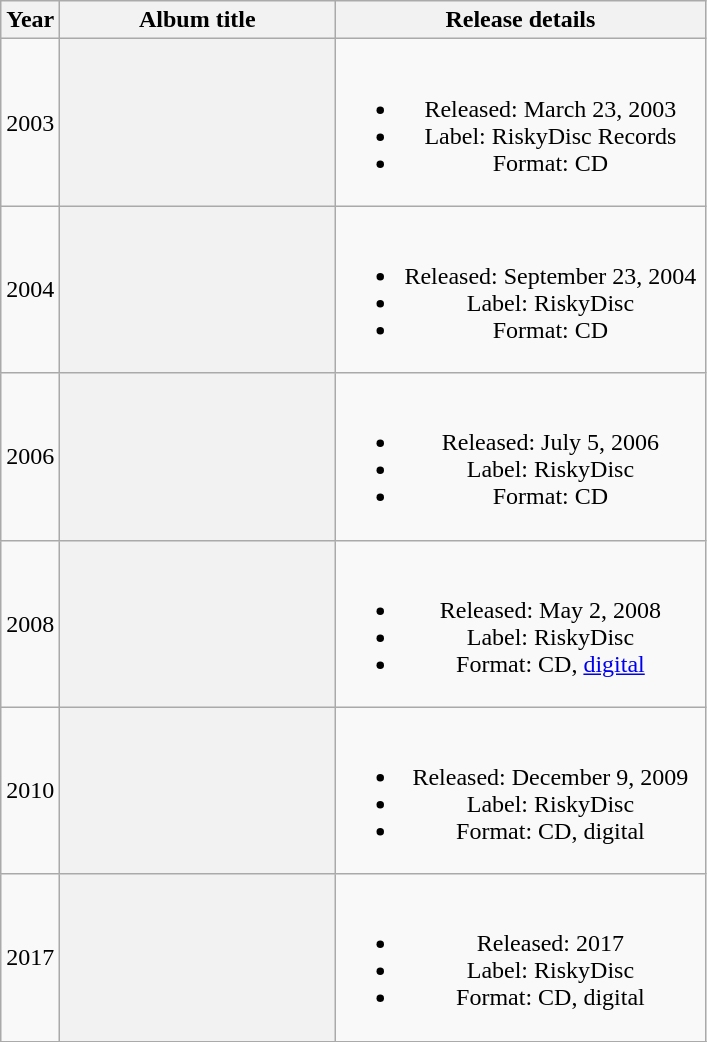<table class="wikitable plainrowheaders" style="text-align:center;">
<tr>
<th>Year</th>
<th scope="col" rowspan="1" style="width:11em;">Album title</th>
<th scope="col" rowspan="1" style="width:15em;">Release details</th>
</tr>
<tr>
<td>2003</td>
<th></th>
<td><br><ul><li>Released: March 23, 2003</li><li>Label: RiskyDisc Records</li><li>Format: CD</li></ul></td>
</tr>
<tr>
<td>2004</td>
<th></th>
<td><br><ul><li>Released: September 23, 2004</li><li>Label: RiskyDisc</li><li>Format: CD</li></ul></td>
</tr>
<tr>
<td>2006</td>
<th></th>
<td><br><ul><li>Released: July 5, 2006</li><li>Label: RiskyDisc</li><li>Format: CD</li></ul></td>
</tr>
<tr>
<td>2008</td>
<th></th>
<td><br><ul><li>Released: May 2, 2008</li><li>Label: RiskyDisc</li><li>Format: CD, <a href='#'>digital</a></li></ul></td>
</tr>
<tr>
<td>2010</td>
<th></th>
<td><br><ul><li>Released: December 9, 2009</li><li>Label: RiskyDisc</li><li>Format: CD, digital</li></ul></td>
</tr>
<tr>
<td>2017</td>
<th></th>
<td><br><ul><li>Released: 2017</li><li>Label: RiskyDisc</li><li>Format: CD, digital</li></ul></td>
</tr>
<tr>
</tr>
</table>
